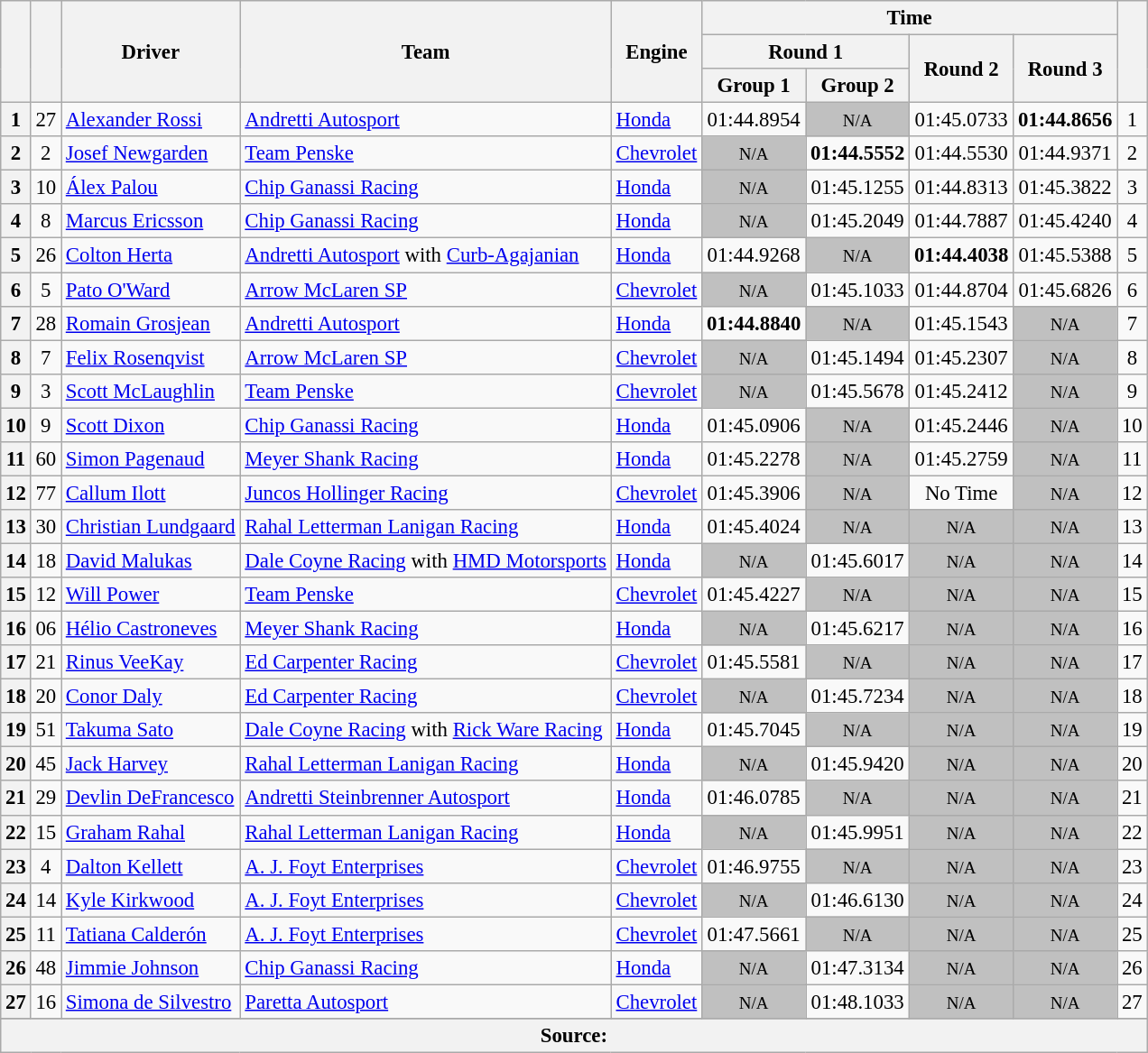<table class="wikitable sortable" style="font-size: 95%;">
<tr>
<th rowspan="3"></th>
<th rowspan="3"></th>
<th rowspan="3">Driver</th>
<th rowspan="3">Team</th>
<th rowspan="3">Engine</th>
<th colspan="4">Time</th>
<th rowspan="3"></th>
</tr>
<tr>
<th scope="col" colspan="2">Round 1</th>
<th scope="col" rowspan="2">Round 2</th>
<th scope="col" rowspan="2">Round 3</th>
</tr>
<tr>
<th scope="col">Group 1</th>
<th scope="col">Group 2</th>
</tr>
<tr>
<th>1</th>
<td align="center">27</td>
<td> <a href='#'>Alexander Rossi</a> <strong></strong></td>
<td><a href='#'>Andretti Autosport</a></td>
<td><a href='#'>Honda</a></td>
<td align="center">01:44.8954</td>
<td style="background: silver" align="center" data-sort-value="2"><small>N/A</small></td>
<td align="center">01:45.0733</td>
<td align="center"><strong>01:44.8656</strong></td>
<td align="center">1</td>
</tr>
<tr>
<th>2</th>
<td align="center">2</td>
<td> <a href='#'>Josef Newgarden</a> <strong></strong></td>
<td><a href='#'>Team Penske</a></td>
<td><a href='#'>Chevrolet</a></td>
<td style="background: silver" align="center" data-sort-value="3"><small>N/A</small></td>
<td align="center"><strong>01:44.5552</strong></td>
<td align="center">01:44.5530</td>
<td align="center">01:44.9371</td>
<td align="center">2</td>
</tr>
<tr>
<th>3</th>
<td align="center">10</td>
<td> <a href='#'>Álex Palou</a> <strong></strong></td>
<td><a href='#'>Chip Ganassi Racing</a></td>
<td><a href='#'>Honda</a></td>
<td style="background: silver" align="center" data-sort-value="4"><small>N/A</small></td>
<td align="center">01:45.1255</td>
<td align="center">01:44.8313</td>
<td align="center">01:45.3822</td>
<td align="center">3</td>
</tr>
<tr>
<th>4</th>
<td align="center">8</td>
<td> <a href='#'>Marcus Ericsson</a></td>
<td><a href='#'>Chip Ganassi Racing</a></td>
<td><a href='#'>Honda</a></td>
<td style="background: silver" align="center" data-sort-value="5"><small>N/A</small></td>
<td align="center">01:45.2049</td>
<td align="center">01:44.7887</td>
<td align="center">01:45.4240</td>
<td align="center">4</td>
</tr>
<tr>
<th>5</th>
<td align="center">26</td>
<td> <a href='#'>Colton Herta</a></td>
<td><a href='#'>Andretti Autosport</a> with <a href='#'>Curb-Agajanian</a></td>
<td><a href='#'>Honda</a></td>
<td align="center">01:44.9268</td>
<td style="background: silver" align="center" data-sort-value="6"><small>N/A</small></td>
<td align="center"><strong>01:44.4038</strong></td>
<td align="center">01:45.5388</td>
<td align="center">5</td>
</tr>
<tr>
<th>6</th>
<td align="center">5</td>
<td> <a href='#'>Pato O'Ward</a></td>
<td><a href='#'>Arrow McLaren SP</a></td>
<td><a href='#'>Chevrolet</a></td>
<td style="background: silver" align="center" data-sort-value="7"><small>N/A</small></td>
<td align="center">01:45.1033</td>
<td align="center">01:44.8704</td>
<td align="center">01:45.6826</td>
<td align="center">6</td>
</tr>
<tr>
<th>7</th>
<td align="center">28</td>
<td> <a href='#'>Romain Grosjean</a></td>
<td><a href='#'>Andretti Autosport</a></td>
<td><a href='#'>Honda</a></td>
<td align="center"><strong>01:44.8840</strong></td>
<td style="background: silver" align="center" data-sort-value="8"><small>N/A</small></td>
<td align="center">01:45.1543</td>
<td style="background: silver" align="center" data-sort-value="8"><small>N/A</small></td>
<td align="center">7</td>
</tr>
<tr>
<th>8</th>
<td align="center">7</td>
<td> <a href='#'>Felix Rosenqvist</a> <strong></strong></td>
<td><a href='#'>Arrow McLaren SP</a></td>
<td><a href='#'>Chevrolet</a></td>
<td style="background: silver" align="center" data-sort-value="9"><small>N/A</small></td>
<td align="center">01:45.1494</td>
<td align="center">01:45.2307</td>
<td style="background: silver" align="center" data-sort-value="9"><small>N/A</small></td>
<td align="center">8</td>
</tr>
<tr>
<th>9</th>
<td align="center">3</td>
<td> <a href='#'>Scott McLaughlin</a></td>
<td><a href='#'>Team Penske</a></td>
<td><a href='#'>Chevrolet</a></td>
<td style="background: silver" align="center" data-sort-value="10"><small>N/A</small></td>
<td align="center">01:45.5678</td>
<td align="center">01:45.2412</td>
<td style="background: silver" align="center" data-sort-value="10"><small>N/A</small></td>
<td align="center">9</td>
</tr>
<tr>
<th>10</th>
<td align="center">9</td>
<td> <a href='#'>Scott Dixon</a> <strong></strong></td>
<td><a href='#'>Chip Ganassi Racing</a></td>
<td><a href='#'>Honda</a></td>
<td align="center">01:45.0906</td>
<td style="background: silver" align="center" data-sort-value="11"><small>N/A</small></td>
<td align="center">01:45.2446</td>
<td style="background: silver" align="center" data-sort-value="11"><small>N/A</small></td>
<td align="center">10</td>
</tr>
<tr>
<th>11</th>
<td align="center">60</td>
<td> <a href='#'>Simon Pagenaud</a></td>
<td><a href='#'>Meyer Shank Racing</a></td>
<td><a href='#'>Honda</a></td>
<td align="center">01:45.2278</td>
<td style="background: silver" align="center" data-sort-value="12"><small>N/A</small></td>
<td align="center">01:45.2759</td>
<td style="background: silver" align="center" data-sort-value="12"><small>N/A</small></td>
<td align="center">11</td>
</tr>
<tr>
<th>12</th>
<td align="center">77</td>
<td> <a href='#'>Callum Ilott</a> <strong></strong></td>
<td><a href='#'>Juncos Hollinger Racing</a></td>
<td><a href='#'>Chevrolet</a></td>
<td align="center">01:45.3906</td>
<td style="background: silver" align="center" data-sort-value="13"><small>N/A</small></td>
<td align="center">No Time</td>
<td style="background: silver" align="center" data-sort-value="13"><small>N/A</small></td>
<td align="center">12</td>
</tr>
<tr>
<th>13</th>
<td align="center">30</td>
<td> <a href='#'>Christian Lundgaard</a> <strong></strong></td>
<td><a href='#'>Rahal Letterman Lanigan Racing</a></td>
<td><a href='#'>Honda</a></td>
<td align="center">01:45.4024</td>
<td style="background: silver" align="center" data-sort-value="14"><small>N/A</small></td>
<td style="background: silver" align="center" data-sort-value="14"><small>N/A</small></td>
<td style="background: silver" align="center" data-sort-value="14"><small>N/A</small></td>
<td align="center">13</td>
</tr>
<tr>
<th>14</th>
<td align="center">18</td>
<td> <a href='#'>David Malukas</a> <strong></strong></td>
<td><a href='#'>Dale Coyne Racing</a> with <a href='#'>HMD Motorsports</a></td>
<td><a href='#'>Honda</a></td>
<td style="background: silver" align="center" data-sort-value="15"><small>N/A</small></td>
<td align="center">01:45.6017</td>
<td style="background: silver" align="center" data-sort-value="15"><small>N/A</small></td>
<td style="background: silver" align="center" data-sort-value="15"><small>N/A</small></td>
<td align="center">14</td>
</tr>
<tr>
<th>15</th>
<td align="center">12</td>
<td> <a href='#'>Will Power</a> <strong></strong></td>
<td><a href='#'>Team Penske</a></td>
<td><a href='#'>Chevrolet</a></td>
<td align="center">01:45.4227</td>
<td style="background: silver" align="center" data-sort-value="16"><small>N/A</small></td>
<td style="background: silver" align="center" data-sort-value="16"><small>N/A</small></td>
<td style="background: silver" align="center" data-sort-value="16"><small>N/A</small></td>
<td align="center">15</td>
</tr>
<tr>
<th>16</th>
<td align="center">06</td>
<td> <a href='#'>Hélio Castroneves</a></td>
<td><a href='#'>Meyer Shank Racing</a></td>
<td><a href='#'>Honda</a></td>
<td style="background: silver" align="center" data-sort-value="17"><small>N/A</small></td>
<td align="center">01:45.6217</td>
<td style="background: silver" align="center" data-sort-value="17"><small>N/A</small></td>
<td style="background: silver" align="center" data-sort-value="17"><small>N/A</small></td>
<td align="center">16</td>
</tr>
<tr>
<th>17</th>
<td align="center">21</td>
<td> <a href='#'>Rinus VeeKay</a></td>
<td><a href='#'>Ed Carpenter Racing</a></td>
<td><a href='#'>Chevrolet</a></td>
<td align="center">01:45.5581</td>
<td style="background: silver" align="center" data-sort-value="18"><small>N/A</small></td>
<td style="background: silver" align="center" data-sort-value="18"><small>N/A</small></td>
<td style="background: silver" align="center" data-sort-value="18"><small>N/A</small></td>
<td align="center">17</td>
</tr>
<tr>
<th>18</th>
<td align="center">20</td>
<td> <a href='#'>Conor Daly</a></td>
<td><a href='#'>Ed Carpenter Racing</a></td>
<td><a href='#'>Chevrolet</a></td>
<td style="background: silver" align="center" data-sort-value="19"><small>N/A</small></td>
<td align="center">01:45.7234</td>
<td style="background: silver" align="center" data-sort-value="19"><small>N/A</small></td>
<td style="background: silver" align="center" data-sort-value="19"><small>N/A</small></td>
<td align="center">18</td>
</tr>
<tr>
<th>19</th>
<td align="center">51</td>
<td> <a href='#'>Takuma Sato</a></td>
<td><a href='#'>Dale Coyne Racing</a> with <a href='#'>Rick Ware Racing</a></td>
<td><a href='#'>Honda</a></td>
<td align="center">01:45.7045</td>
<td style="background: silver" align="center" data-sort-value="20"><small>N/A</small></td>
<td style="background: silver" align="center" data-sort-value="20"><small>N/A</small></td>
<td style="background: silver" align="center" data-sort-value="20"><small>N/A</small></td>
<td align="center">19</td>
</tr>
<tr>
<th>20</th>
<td align="center">45</td>
<td> <a href='#'>Jack Harvey</a></td>
<td><a href='#'>Rahal Letterman Lanigan Racing</a></td>
<td><a href='#'>Honda</a></td>
<td style="background: silver" align="center" data-sort-value="21"><small>N/A</small></td>
<td align="center">01:45.9420</td>
<td style="background: silver" align="center" data-sort-value="21"><small>N/A</small></td>
<td style="background: silver" align="center" data-sort-value="21"><small>N/A</small></td>
<td align="center">20</td>
</tr>
<tr>
<th>21</th>
<td align="center">29</td>
<td> <a href='#'>Devlin DeFrancesco</a> <strong></strong></td>
<td><a href='#'>Andretti Steinbrenner Autosport</a></td>
<td><a href='#'>Honda</a></td>
<td align="center">01:46.0785</td>
<td style="background: silver" align="center" data-sort-value="22"><small>N/A</small></td>
<td style="background: silver" align="center" data-sort-value="22"><small>N/A</small></td>
<td style="background: silver" align="center" data-sort-value="22"><small>N/A</small></td>
<td align="center">21</td>
</tr>
<tr>
<th>22</th>
<td align="center">15</td>
<td> <a href='#'>Graham Rahal</a></td>
<td><a href='#'>Rahal Letterman Lanigan Racing</a></td>
<td><a href='#'>Honda</a></td>
<td style="background: silver" align="center" data-sort-value="23"><small>N/A</small></td>
<td align="center">01:45.9951</td>
<td style="background: silver" align="center" data-sort-value="23"><small>N/A</small></td>
<td style="background: silver" align="center" data-sort-value="23"><small>N/A</small></td>
<td align="center">22</td>
</tr>
<tr>
<th>23</th>
<td align="center">4</td>
<td> <a href='#'>Dalton Kellett</a></td>
<td><a href='#'>A. J. Foyt Enterprises</a></td>
<td><a href='#'>Chevrolet</a></td>
<td align="center">01:46.9755</td>
<td style="background: silver" align="center" data-sort-value="24"><small>N/A</small></td>
<td style="background: silver" align="center" data-sort-value="24"><small>N/A</small></td>
<td style="background: silver" align="center" data-sort-value="24"><small>N/A</small></td>
<td align="center">23</td>
</tr>
<tr>
<th>24</th>
<td align="center">14</td>
<td> <a href='#'>Kyle Kirkwood</a> <strong></strong></td>
<td><a href='#'>A. J. Foyt Enterprises</a></td>
<td><a href='#'>Chevrolet</a></td>
<td style="background: silver" align="center" data-sort-value="25"><small>N/A</small></td>
<td align="center">01:46.6130</td>
<td style="background: silver" align="center" data-sort-value="25"><small>N/A</small></td>
<td style="background: silver" align="center" data-sort-value="25"><small>N/A</small></td>
<td align="center">24</td>
</tr>
<tr>
<th>25</th>
<td align="center">11</td>
<td> <a href='#'>Tatiana Calderón</a> <strong></strong></td>
<td><a href='#'>A. J. Foyt Enterprises</a></td>
<td><a href='#'>Chevrolet</a></td>
<td align="center">01:47.5661</td>
<td style="background: silver" align="center" data-sort-value="26"><small>N/A</small></td>
<td style="background: silver" align="center" data-sort-value="26"><small>N/A</small></td>
<td style="background: silver" align="center" data-sort-value="26"><small>N/A</small></td>
<td align="center">25</td>
</tr>
<tr>
<th>26</th>
<td align="center">48</td>
<td> <a href='#'>Jimmie Johnson</a></td>
<td><a href='#'>Chip Ganassi Racing</a></td>
<td><a href='#'>Honda</a></td>
<td style="background: silver" align="center" data-sort-value="27"><small>N/A</small></td>
<td align="center">01:47.3134</td>
<td style="background: silver" align="center" data-sort-value="27"><small>N/A</small></td>
<td style="background: silver" align="center" data-sort-value="27"><small>N/A</small></td>
<td align="center">26</td>
</tr>
<tr>
<th>27</th>
<td align="center">16</td>
<td> <a href='#'>Simona de Silvestro</a></td>
<td><a href='#'>Paretta Autosport</a></td>
<td><a href='#'>Chevrolet</a></td>
<td style="background: silver" align="center" data-sort-value="28"><small>N/A</small></td>
<td align="center">01:48.1033</td>
<td style="background: silver" align="center" data-sort-value="28"><small>N/A</small></td>
<td style="background: silver" align="center" data-sort-value="28"><small>N/A</small></td>
<td align="center">27</td>
</tr>
<tr>
</tr>
<tr class="sortbottom">
<th colspan="10">Source:</th>
</tr>
</table>
